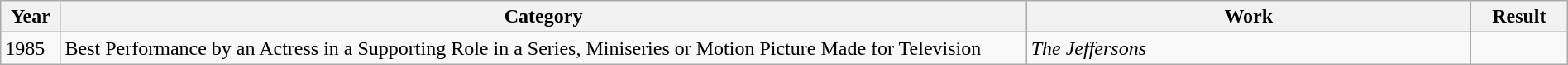<table class="wikitable" style="width:100%;">
<tr>
<th style="width:3%;">Year</th>
<th style="width:50%;">Category</th>
<th style="width:23%;">Work</th>
<th style="width:5%;">Result</th>
</tr>
<tr>
<td>1985</td>
<td>Best Performance by an Actress in a Supporting Role in a Series, Miniseries or Motion Picture Made for Television</td>
<td><em>The Jeffersons</em></td>
<td></td>
</tr>
</table>
